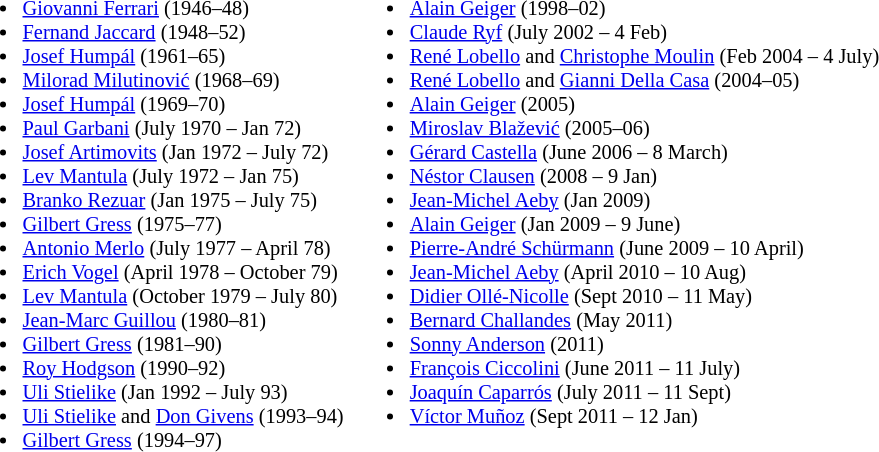<table style="font-size:85%">
<tr style="vertical-align:top">
<td sdtyle="padding-right:20px"><br><ul><li> <a href='#'>Giovanni Ferrari</a> (1946–48)</li><li> <a href='#'>Fernand Jaccard</a> (1948–52)</li><li> <a href='#'>Josef Humpál</a> (1961–65)</li><li> <a href='#'>Milorad Milutinović</a> (1968–69)</li><li> <a href='#'>Josef Humpál</a> (1969–70)</li><li> <a href='#'>Paul Garbani</a> (July 1970 – Jan 72)</li><li> <a href='#'>Josef Artimovits</a> (Jan 1972 – July 72)</li><li> <a href='#'>Lev Mantula</a> (July 1972 – Jan 75)</li><li> <a href='#'>Branko Rezuar</a> (Jan 1975 – July 75)</li><li> <a href='#'>Gilbert Gress</a> (1975–77)</li><li> <a href='#'>Antonio Merlo</a> (July 1977 – April 78)</li><li><a href='#'>Erich Vogel</a> (April 1978 – October 79)</li><li> <a href='#'>Lev Mantula</a> (October 1979 – July 80)</li><li> <a href='#'>Jean-Marc Guillou</a> (1980–81)</li><li> <a href='#'>Gilbert Gress</a> (1981–90)</li><li> <a href='#'>Roy Hodgson</a> (1990–92)</li><li> <a href='#'>Uli Stielike</a> (Jan 1992 – July 93)</li><li> <a href='#'>Uli Stielike</a> and  <a href='#'>Don Givens</a> (1993–94)</li><li> <a href='#'>Gilbert Gress</a> (1994–97)</li></ul></td>
<td><br><ul><li> <a href='#'>Alain Geiger</a> (1998–02)</li><li> <a href='#'>Claude Ryf</a> (July 2002 – 4 Feb)</li><li> <a href='#'>René Lobello</a> and  <a href='#'>Christophe Moulin</a> (Feb 2004 – 4 July)</li><li> <a href='#'>René Lobello</a> and  <a href='#'>Gianni Della Casa</a> (2004–05)</li><li> <a href='#'>Alain Geiger</a> (2005)</li><li> <a href='#'>Miroslav Blažević</a> (2005–06)</li><li> <a href='#'>Gérard Castella</a> (June 2006 – 8 March)</li><li> <a href='#'>Néstor Clausen</a> (2008 – 9 Jan)</li><li> <a href='#'>Jean-Michel Aeby</a> (Jan 2009)</li><li> <a href='#'>Alain Geiger</a> (Jan 2009 – 9 June)</li><li> <a href='#'>Pierre-André Schürmann</a> (June 2009 – 10 April)</li><li> <a href='#'>Jean-Michel Aeby</a> (April 2010 – 10 Aug)</li><li> <a href='#'>Didier Ollé-Nicolle</a> (Sept 2010 – 11 May)</li><li> <a href='#'>Bernard Challandes</a> (May 2011)</li><li> <a href='#'>Sonny Anderson</a> (2011)</li><li> <a href='#'>François Ciccolini</a> (June 2011 – 11 July)</li><li> <a href='#'>Joaquín Caparrós</a> (July 2011 – 11 Sept)</li><li> <a href='#'>Víctor Muñoz</a> (Sept 2011 – 12 Jan)</li></ul></td>
</tr>
</table>
